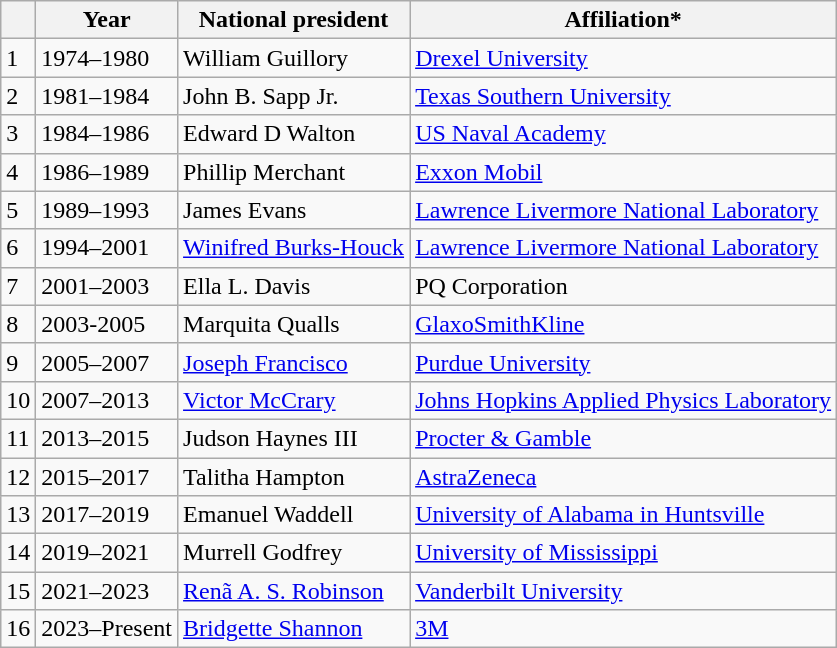<table class="wikitable">
<tr>
<th></th>
<th>Year</th>
<th>National president</th>
<th>Affiliation*</th>
</tr>
<tr>
<td>1</td>
<td>1974–1980</td>
<td>William Guillory</td>
<td><a href='#'>Drexel University</a></td>
</tr>
<tr>
<td>2</td>
<td>1981–1984</td>
<td>John B. Sapp Jr.</td>
<td><a href='#'>Texas Southern University</a></td>
</tr>
<tr>
<td>3</td>
<td>1984–1986</td>
<td>Edward D Walton</td>
<td><a href='#'>US Naval Academy</a></td>
</tr>
<tr>
<td>4</td>
<td>1986–1989</td>
<td>Phillip Merchant</td>
<td><a href='#'>Exxon Mobil</a></td>
</tr>
<tr>
<td>5</td>
<td>1989–1993</td>
<td>James Evans</td>
<td><a href='#'>Lawrence Livermore National Laboratory</a></td>
</tr>
<tr>
<td>6</td>
<td>1994–2001</td>
<td><a href='#'>Winifred Burks-Houck</a></td>
<td><a href='#'>Lawrence Livermore National Laboratory</a></td>
</tr>
<tr>
<td>7</td>
<td>2001–2003</td>
<td>Ella L. Davis</td>
<td>PQ Corporation</td>
</tr>
<tr>
<td>8</td>
<td>2003-2005</td>
<td>Marquita Qualls</td>
<td><a href='#'>GlaxoSmithKline</a></td>
</tr>
<tr>
<td>9</td>
<td>2005–2007</td>
<td><a href='#'>Joseph Francisco</a></td>
<td><a href='#'>Purdue University</a></td>
</tr>
<tr>
<td>10</td>
<td>2007–2013</td>
<td><a href='#'>Victor McCrary</a></td>
<td><a href='#'>Johns Hopkins Applied Physics Laboratory</a></td>
</tr>
<tr>
<td>11</td>
<td>2013–2015</td>
<td>Judson Haynes III</td>
<td><a href='#'>Procter & Gamble</a></td>
</tr>
<tr>
<td>12</td>
<td>2015–2017</td>
<td>Talitha Hampton</td>
<td><a href='#'>AstraZeneca</a></td>
</tr>
<tr>
<td>13</td>
<td>2017–2019</td>
<td>Emanuel Waddell</td>
<td><a href='#'>University of Alabama in Huntsville</a></td>
</tr>
<tr>
<td>14</td>
<td>2019–2021</td>
<td>Murrell Godfrey</td>
<td><a href='#'>University of Mississippi</a></td>
</tr>
<tr>
<td>15</td>
<td>2021–2023</td>
<td><a href='#'>Renã A. S. Robinson</a></td>
<td><a href='#'>Vanderbilt University</a></td>
</tr>
<tr>
<td>16</td>
<td>2023–Present</td>
<td><a href='#'>Bridgette Shannon</a></td>
<td><a href='#'>3M</a></td>
</tr>
</table>
